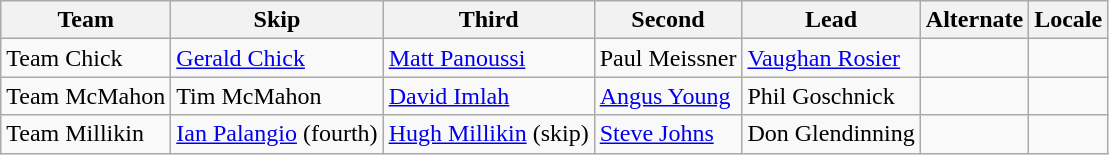<table class="wikitable">
<tr>
<th>Team</th>
<th>Skip</th>
<th>Third</th>
<th>Second</th>
<th>Lead</th>
<th>Alternate</th>
<th>Locale</th>
</tr>
<tr>
<td>Team Chick</td>
<td><a href='#'>Gerald Chick</a></td>
<td><a href='#'>Matt Panoussi</a></td>
<td>Paul Meissner</td>
<td><a href='#'>Vaughan Rosier</a></td>
<td></td>
<td></td>
</tr>
<tr>
<td>Team McMahon</td>
<td>Tim McMahon</td>
<td><a href='#'>David Imlah</a></td>
<td><a href='#'>Angus Young</a></td>
<td>Phil Goschnick</td>
<td></td>
<td></td>
</tr>
<tr>
<td>Team Millikin</td>
<td><a href='#'>Ian Palangio</a> (fourth)</td>
<td><a href='#'>Hugh Millikin</a> (skip)</td>
<td><a href='#'>Steve Johns</a></td>
<td>Don Glendinning</td>
<td></td>
<td></td>
</tr>
</table>
